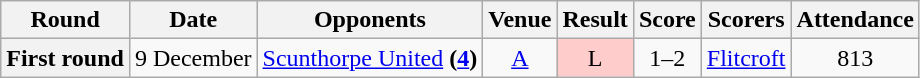<table class="wikitable" style="text-align:center">
<tr>
<th>Round</th>
<th>Date</th>
<th>Opponents</th>
<th>Venue</th>
<th>Result</th>
<th>Score</th>
<th>Scorers</th>
<th>Attendance</th>
</tr>
<tr>
<th>First round</th>
<td>9 December</td>
<td><a href='#'>Scunthorpe United</a> <strong>(<a href='#'>4</a>)</strong></td>
<td><a href='#'>A</a></td>
<td style="background-color:#FFCCCC">L</td>
<td>1–2</td>
<td align="left"><a href='#'>Flitcroft</a></td>
<td>813</td>
</tr>
</table>
